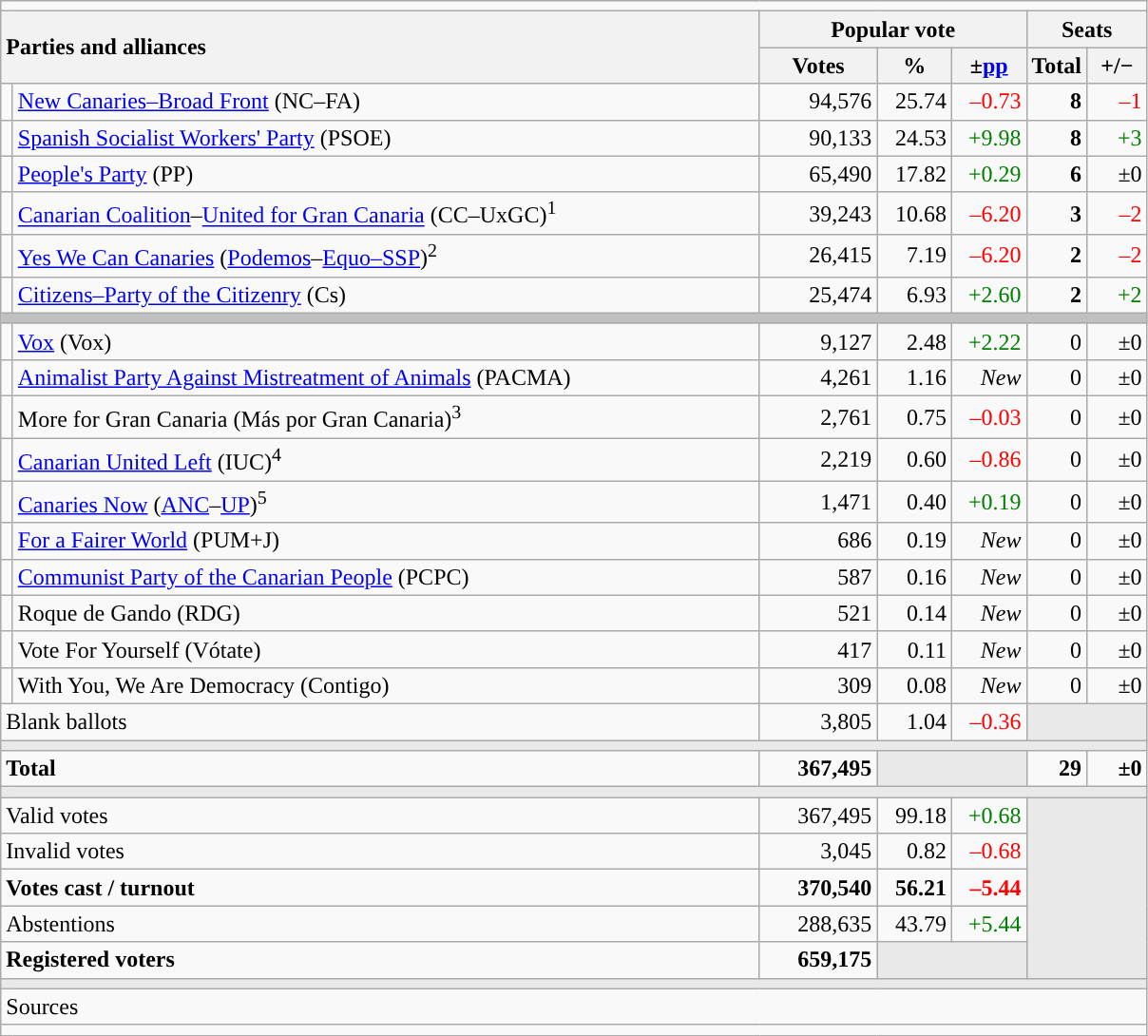<table class="wikitable" style="text-align:right;">
<tr>
<td colspan="7"></td>
</tr>
<tr>
<th style="text-align:left;" rowspan="2" colspan="2" width="525">Parties and alliances</th>
<th colspan="3">Popular vote</th>
<th colspan="2">Seats</th>
</tr>
<tr>
<th width="75">Votes</th>
<th width="45">%</th>
<th width="45">±<a href='#'>pp</a></th>
<th width="35">Total</th>
<th width="35">+/−</th>
</tr>
<tr>
<td width="1" style="color:inherit;background:"></td>
<td align="left"><a href='#'>New Canaries–Broad Front</a> (NC–FA)</td>
<td>94,576</td>
<td>25.74</td>
<td style="color:red;">–0.73</td>
<td><strong>8</strong></td>
<td style="color:red;">–1</td>
</tr>
<tr>
<td style="color:inherit;background:"></td>
<td align="left"><a href='#'>Spanish Socialist Workers' Party</a> (PSOE)</td>
<td>90,133</td>
<td>24.53</td>
<td style="color:green;">+9.98</td>
<td><strong>8</strong></td>
<td style="color:green;">+3</td>
</tr>
<tr>
<td style="color:inherit;background:"></td>
<td align="left"><a href='#'>People's Party</a> (PP)</td>
<td>65,490</td>
<td>17.82</td>
<td style="color:green;">+0.29</td>
<td><strong>6</strong></td>
<td>±0</td>
</tr>
<tr>
<td style="color:inherit;background:"></td>
<td align="left"><a href='#'>Canarian Coalition</a>–<a href='#'>United for Gran Canaria</a> (CC–UxGC)<sup>1</sup></td>
<td>39,243</td>
<td>10.68</td>
<td style="color:red;">–6.20</td>
<td><strong>3</strong></td>
<td style="color:red;">–2</td>
</tr>
<tr>
<td style="color:inherit;background:"></td>
<td align="left"><a href='#'>Yes We Can Canaries</a> (<a href='#'>Podemos</a>–<a href='#'>Equo–SSP</a>)<sup>2</sup></td>
<td>26,415</td>
<td>7.19</td>
<td style="color:red;">–6.20</td>
<td><strong>2</strong></td>
<td style="color:red;">–2</td>
</tr>
<tr>
<td style="color:inherit;background:"></td>
<td align="left"><a href='#'>Citizens–Party of the Citizenry</a> (Cs)</td>
<td>25,474</td>
<td>6.93</td>
<td style="color:green;">+2.60</td>
<td><strong>2</strong></td>
<td style="color:green;">+2</td>
</tr>
<tr>
<td colspan="7" bgcolor="#C0C0C0"></td>
</tr>
<tr>
<td style="color:inherit;background:"></td>
<td align="left"><a href='#'>Vox</a> (Vox)</td>
<td>9,127</td>
<td>2.48</td>
<td style="color:green;">+2.22</td>
<td>0</td>
<td>±0</td>
</tr>
<tr>
<td style="color:inherit;background:"></td>
<td align="left"><a href='#'>Animalist Party Against Mistreatment of Animals</a> (PACMA)</td>
<td>4,261</td>
<td>1.16</td>
<td><em>New</em></td>
<td>0</td>
<td>±0</td>
</tr>
<tr>
<td style="color:inherit;background:"></td>
<td align="left">More for Gran Canaria (Más por Gran Canaria)<sup>3</sup></td>
<td>2,761</td>
<td>0.75</td>
<td style="color:red;">–0.03</td>
<td>0</td>
<td>±0</td>
</tr>
<tr>
<td style="color:inherit;background:"></td>
<td align="left"><a href='#'>Canarian United Left</a> (IUC)<sup>4</sup></td>
<td>2,219</td>
<td>0.60</td>
<td style="color:red;">–0.86</td>
<td>0</td>
<td>±0</td>
</tr>
<tr>
<td style="color:inherit;background:"></td>
<td align="left"><a href='#'>Canaries Now</a> (<a href='#'>ANC</a>–<a href='#'>UP</a>)<sup>5</sup></td>
<td>1,471</td>
<td>0.40</td>
<td style="color:green;">+0.19</td>
<td>0</td>
<td>±0</td>
</tr>
<tr>
<td style="color:inherit;background:"></td>
<td align="left"><a href='#'>For a Fairer World</a> (PUM+J)</td>
<td>686</td>
<td>0.19</td>
<td><em>New</em></td>
<td>0</td>
<td>±0</td>
</tr>
<tr>
<td style="color:inherit;background:"></td>
<td align="left"><a href='#'>Communist Party of the Canarian People</a> (PCPC)</td>
<td>587</td>
<td>0.16</td>
<td><em>New</em></td>
<td>0</td>
<td>±0</td>
</tr>
<tr>
<td style="color:inherit;background:"></td>
<td align="left">Roque de Gando (RDG)</td>
<td>521</td>
<td>0.14</td>
<td><em>New</em></td>
<td>0</td>
<td>±0</td>
</tr>
<tr>
<td style="color:inherit;background:"></td>
<td align="left">Vote For Yourself (Vótate)</td>
<td>417</td>
<td>0.11</td>
<td><em>New</em></td>
<td>0</td>
<td>±0</td>
</tr>
<tr>
<td style="color:inherit;background:"></td>
<td align="left">With You, We Are Democracy (Contigo)</td>
<td>309</td>
<td>0.08</td>
<td><em>New</em></td>
<td>0</td>
<td>±0</td>
</tr>
<tr>
<td align="left" colspan="2">Blank ballots</td>
<td>3,805</td>
<td>1.04</td>
<td style="color:red;">–0.36</td>
<td bgcolor="#E9E9E9" colspan="2"></td>
</tr>
<tr>
<td colspan="7" bgcolor="#E9E9E9"></td>
</tr>
<tr style="font-weight:bold;">
<td align="left" colspan="2">Total</td>
<td>367,495</td>
<td bgcolor="#E9E9E9" colspan="2"></td>
<td>29</td>
<td>±0</td>
</tr>
<tr>
<td colspan="7" bgcolor="#E9E9E9"></td>
</tr>
<tr>
<td align="left" colspan="2">Valid votes</td>
<td>367,495</td>
<td>99.18</td>
<td style="color:green;">+0.68</td>
<td bgcolor="#E9E9E9" colspan="2" rowspan="5"></td>
</tr>
<tr>
<td align="left" colspan="2">Invalid votes</td>
<td>3,045</td>
<td>0.82</td>
<td style="color:red;">–0.68</td>
</tr>
<tr style="font-weight:bold;">
<td align="left" colspan="2">Votes cast / turnout</td>
<td>370,540</td>
<td>56.21</td>
<td style="color:red;">–5.44</td>
</tr>
<tr>
<td align="left" colspan="2">Abstentions</td>
<td>288,635</td>
<td>43.79</td>
<td style="color:green;">+5.44</td>
</tr>
<tr style="font-weight:bold;">
<td align="left" colspan="2">Registered voters</td>
<td>659,175</td>
<td bgcolor="#E9E9E9" colspan="2"></td>
</tr>
<tr>
<td colspan="7" bgcolor="#E9E9E9"></td>
</tr>
<tr>
<td align="left" colspan="7">Sources</td>
</tr>
<tr>
<td colspan="7" style="text-align:left; max-width:790px;"></td>
</tr>
</table>
